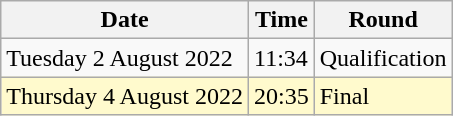<table class="wikitable">
<tr>
<th>Date</th>
<th>Time</th>
<th>Round</th>
</tr>
<tr>
<td>Tuesday 2 August 2022</td>
<td>11:34</td>
<td>Qualification</td>
</tr>
<tr>
<td style=background:lemonchiffon>Thursday 4 August 2022</td>
<td style=background:lemonchiffon>20:35</td>
<td style=background:lemonchiffon>Final</td>
</tr>
</table>
